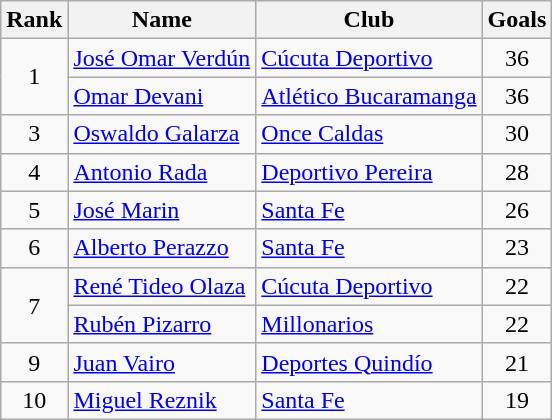<table class="wikitable" border="1">
<tr>
<th>Rank</th>
<th>Name</th>
<th>Club</th>
<th>Goals</th>
</tr>
<tr>
<td rowspan=2 align=center>1</td>
<td> <a href='#'>José Omar Verdún</a></td>
<td><a href='#'>Cúcuta Deportivo</a></td>
<td align=center>36</td>
</tr>
<tr>
<td> <a href='#'>Omar Devani</a></td>
<td><a href='#'>Atlético Bucaramanga</a></td>
<td align=center>36</td>
</tr>
<tr>
<td align=center>3</td>
<td> <a href='#'>Oswaldo Galarza</a></td>
<td><a href='#'>Once Caldas</a></td>
<td align=center>30</td>
</tr>
<tr>
<td align=center>4</td>
<td> <a href='#'>Antonio Rada</a></td>
<td><a href='#'>Deportivo Pereira</a></td>
<td align=center>28</td>
</tr>
<tr>
<td align=center>5</td>
<td> <a href='#'>José Marin</a></td>
<td><a href='#'>Santa Fe</a></td>
<td align=center>26</td>
</tr>
<tr>
<td align=center>6</td>
<td> <a href='#'>Alberto Perazzo</a></td>
<td><a href='#'>Santa Fe</a></td>
<td align=center>23</td>
</tr>
<tr>
<td rowspan=2 align=center>7</td>
<td> <a href='#'>René Tideo Olaza</a></td>
<td><a href='#'>Cúcuta Deportivo</a></td>
<td align=center>22</td>
</tr>
<tr>
<td> <a href='#'>Rubén Pizarro</a></td>
<td><a href='#'>Millonarios</a></td>
<td align=center>22</td>
</tr>
<tr>
<td align=center>9</td>
<td> <a href='#'>Juan Vairo</a></td>
<td><a href='#'>Deportes Quindío</a></td>
<td align=center>21</td>
</tr>
<tr>
<td align=center>10</td>
<td> <a href='#'>Miguel Reznik</a></td>
<td><a href='#'>Santa Fe</a></td>
<td align=center>19</td>
</tr>
</table>
